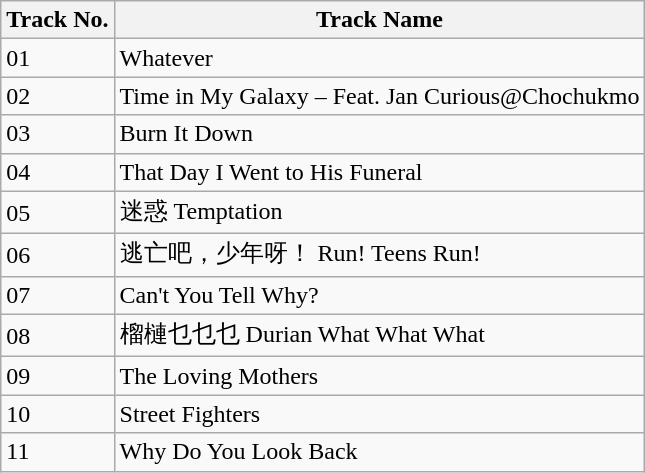<table class="wikitable">
<tr>
<th>Track No.</th>
<th>Track Name</th>
</tr>
<tr>
<td>01</td>
<td>Whatever</td>
</tr>
<tr>
<td>02</td>
<td>Time in My Galaxy – Feat. Jan Curious@Chochukmo</td>
</tr>
<tr>
<td>03</td>
<td>Burn It Down</td>
</tr>
<tr>
<td>04</td>
<td>That Day I Went to His Funeral</td>
</tr>
<tr>
<td>05</td>
<td>迷惑 Temptation</td>
</tr>
<tr>
<td>06</td>
<td>逃亡吧，少年呀！ Run! Teens Run!</td>
</tr>
<tr>
<td>07</td>
<td>Can't You Tell Why?</td>
</tr>
<tr>
<td>08</td>
<td>榴槤乜乜乜 Durian What What What</td>
</tr>
<tr>
<td>09</td>
<td>The Loving Mothers</td>
</tr>
<tr>
<td>10</td>
<td>Street Fighters</td>
</tr>
<tr>
<td>11</td>
<td>Why Do You Look Back</td>
</tr>
</table>
